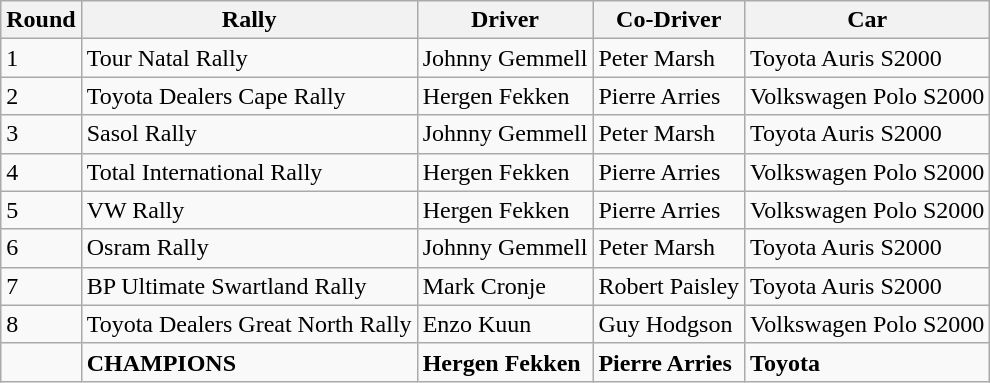<table class="wikitable">
<tr>
<th>Round</th>
<th>Rally</th>
<th>Driver</th>
<th>Co-Driver</th>
<th>Car</th>
</tr>
<tr>
<td>1</td>
<td>Tour Natal Rally</td>
<td>Johnny Gemmell</td>
<td>Peter Marsh</td>
<td>Toyota Auris S2000</td>
</tr>
<tr>
<td>2</td>
<td>Toyota Dealers Cape Rally</td>
<td>Hergen Fekken</td>
<td>Pierre Arries</td>
<td>Volkswagen Polo S2000</td>
</tr>
<tr>
<td>3</td>
<td>Sasol Rally</td>
<td>Johnny Gemmell</td>
<td>Peter Marsh</td>
<td>Toyota Auris S2000</td>
</tr>
<tr>
<td>4</td>
<td>Total International Rally</td>
<td>Hergen Fekken</td>
<td>Pierre Arries</td>
<td>Volkswagen Polo S2000</td>
</tr>
<tr>
<td>5</td>
<td>VW Rally</td>
<td>Hergen Fekken</td>
<td>Pierre Arries</td>
<td>Volkswagen Polo S2000</td>
</tr>
<tr>
<td>6</td>
<td>Osram Rally</td>
<td>Johnny Gemmell</td>
<td>Peter Marsh</td>
<td>Toyota Auris S2000</td>
</tr>
<tr>
<td>7</td>
<td>BP Ultimate Swartland Rally</td>
<td>Mark Cronje</td>
<td>Robert Paisley</td>
<td>Toyota Auris S2000</td>
</tr>
<tr>
<td>8</td>
<td>Toyota Dealers Great North Rally</td>
<td>Enzo Kuun</td>
<td>Guy Hodgson</td>
<td>Volkswagen Polo S2000</td>
</tr>
<tr>
<td></td>
<td><strong>CHAMPIONS</strong></td>
<td><strong>Hergen Fekken</strong></td>
<td><strong>Pierre Arries</strong></td>
<td><strong>Toyota</strong></td>
</tr>
</table>
